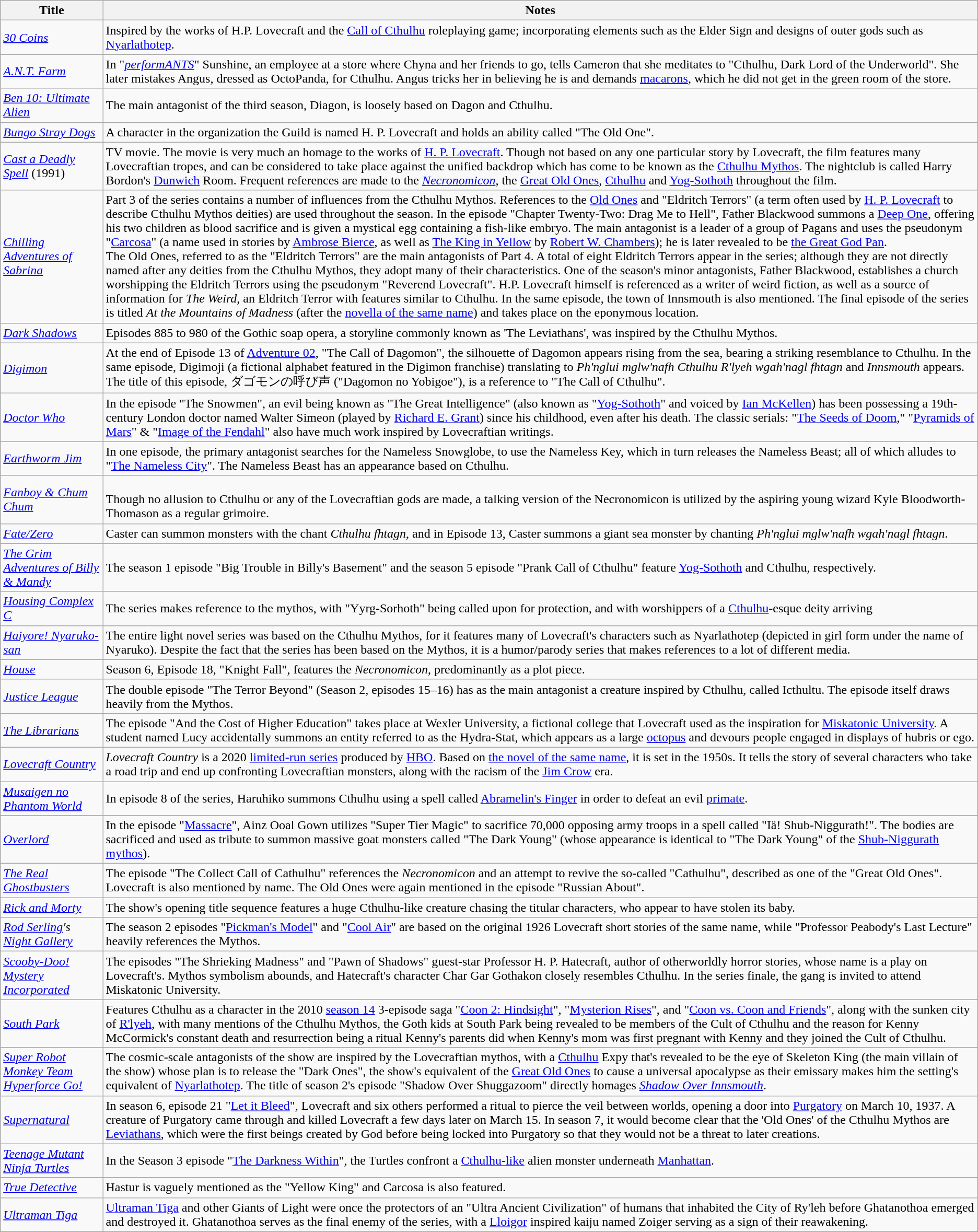<table class="wikitable sortable">
<tr>
<th>Title</th>
<th class=unsortable>Notes</th>
</tr>
<tr>
<td><em><a href='#'>30 Coins</a></em></td>
<td>Inspired by the works of H.P. Lovecraft and the <a href='#'>Call of Cthulhu</a> roleplaying game; incorporating elements such as the Elder Sign and designs of outer gods such as <a href='#'>Nyarlathotep</a>.</td>
</tr>
<tr>
<td><em><a href='#'>A.N.T. Farm</a></em></td>
<td>In "<em><a href='#'>performANTS</a></em>" Sunshine, an employee at a store where Chyna and her friends to go, tells Cameron that she meditates to "Cthulhu, Dark Lord of the Underworld". She later mistakes Angus, dressed as OctoPanda, for Cthulhu. Angus tricks her in believing he is and demands <a href='#'>macarons</a>, which he did not get in the green room of the store.</td>
</tr>
<tr>
<td><em><a href='#'>Ben 10: Ultimate Alien</a></em></td>
<td>The main antagonist of the third season, Diagon, is loosely based on Dagon and Cthulhu.</td>
</tr>
<tr>
<td><em><a href='#'>Bungo Stray Dogs</a></em></td>
<td>A character in the organization the Guild is named H. P. Lovecraft and holds an ability called "The Old One".</td>
</tr>
<tr>
<td><em><a href='#'>Cast a Deadly Spell</a></em> (1991)</td>
<td>TV movie. The movie is very much an homage to the works of <a href='#'>H. P. Lovecraft</a>. Though not based on any one particular story by Lovecraft, the film features many Lovecraftian tropes, and can be considered to take place against the unified backdrop which has come to be known as the <a href='#'>Cthulhu Mythos</a>. The nightclub is called Harry Bordon's <a href='#'>Dunwich</a> Room. Frequent references are made to the <em><a href='#'>Necronomicon</a></em>, the <a href='#'>Great Old Ones</a>, <a href='#'>Cthulhu</a> and <a href='#'>Yog-Sothoth</a> throughout the film.</td>
</tr>
<tr>
<td><a href='#'><em>Chilling Adventures of Sabrina</em></a></td>
<td>Part 3 of the series contains a number of influences from the Cthulhu Mythos.  References to the <a href='#'>Old Ones</a> and "Eldritch Terrors" (a term often used by <a href='#'>H. P. Lovecraft</a> to describe Cthulhu Mythos deities) are used throughout the season. In the episode "Chapter Twenty-Two: Drag Me to Hell", Father Blackwood summons a <a href='#'>Deep One</a>, offering his two children as blood sacrifice and is given a mystical egg containing a fish-like embryo. The main antagonist is a leader of a group of Pagans and uses the pseudonym "<a href='#'>Carcosa</a>" (a name used in stories by <a href='#'>Ambrose Bierce</a>, as well as <a href='#'>The King in Yellow</a> by <a href='#'>Robert W. Chambers</a>); he is later revealed to be <a href='#'>the Great God Pan</a>.<br>The Old Ones, referred to as the "Eldritch Terrors" are the main antagonists of Part 4.  A total of eight Eldritch Terrors appear in the series; although they are not directly named after any deities from the Cthulhu Mythos, they adopt many of their characteristics. One of the season's minor antagonists, Father Blackwood, establishes a church worshipping the Eldritch Terrors using the pseudonym "Reverend Lovecraft".  H.P. Lovecraft himself is referenced as a writer of weird fiction, as well as a source of information for <em>The Weird</em>, an Eldritch Terror with features similar to Cthulhu. In the same episode, the town of Innsmouth is also mentioned.  The final episode of the series is titled <em>At the Mountains of Madness</em> (after the <a href='#'>novella of the same name</a>) and takes place on the eponymous location.</td>
</tr>
<tr>
<td><em><a href='#'>Dark Shadows</a></em></td>
<td>Episodes 885 to 980 of the Gothic soap opera, a storyline commonly known as 'The Leviathans', was inspired by the Cthulhu Mythos.</td>
</tr>
<tr>
<td><em><a href='#'>Digimon</a></em></td>
<td>At the end of Episode 13 of <a href='#'>Adventure 02</a>, "The Call of Dagomon", the silhouette of Dagomon appears rising from the sea, bearing a striking resemblance to Cthulhu.  In the same episode, Digimoji (a fictional alphabet featured in the Digimon franchise) translating to <em>Ph'nglui mglw'nafh Cthulhu R'lyeh wgah'nagl fhtagn</em> and <em>Innsmouth</em> appears.  The title of this episode, ダゴモンの呼び声 ("Dagomon no Yobigoe"), is a reference to "The Call of Cthulhu".</td>
</tr>
<tr>
<td><em><a href='#'>Doctor Who</a></em></td>
<td>In the episode "The Snowmen", an evil being known as "The Great Intelligence" (also known as "<a href='#'>Yog-Sothoth</a>" and voiced by <a href='#'>Ian McKellen</a>) has been possessing a 19th-century London doctor named Walter Simeon (played by <a href='#'>Richard E. Grant</a>) since his childhood, even after his death. The classic serials: "<a href='#'>The Seeds of Doom</a>," "<a href='#'>Pyramids of Mars</a>" & "<a href='#'>Image of the Fendahl</a>" also have much work inspired by Lovecraftian writings.</td>
</tr>
<tr>
<td><em><a href='#'>Earthworm Jim</a></em></td>
<td>In one episode, the primary antagonist searches for the Nameless Snowglobe, to use the Nameless Key, which in turn releases the Nameless Beast; all of which alludes to "<a href='#'>The Nameless City</a>". The Nameless Beast has an appearance based on Cthulhu.</td>
</tr>
<tr>
<td><em><a href='#'>Fanboy & Chum Chum</a></em></td>
<td><br>Though no allusion to Cthulhu or any of the Lovecraftian gods are made, a talking version of the Necronomicon is utilized by the aspiring young wizard Kyle Bloodworth-Thomason as a regular grimoire.</td>
</tr>
<tr>
<td><a href='#'><em>Fate/Zero</em></a></td>
<td>Caster can summon monsters with the chant <em>Cthulhu fhtagn</em>, and in Episode 13, Caster summons a giant sea monster by chanting <em>Ph'nglui mglw'nafh wgah'nagl fhtagn</em>.</td>
</tr>
<tr>
<td><em><a href='#'>The Grim Adventures of Billy & Mandy</a></em></td>
<td>The season 1 episode "Big Trouble in Billy's Basement" and the season 5 episode "Prank Call of Cthulhu" feature <a href='#'>Yog-Sothoth</a> and Cthulhu, respectively.</td>
</tr>
<tr>
<td><em><a href='#'>Housing Complex C</a></em></td>
<td>The series makes reference to the mythos, with "Yyrg-Sorhoth" being called upon for protection, and with worshippers of a <a href='#'>Cthulhu</a>-esque deity arriving</td>
</tr>
<tr>
<td><a href='#'><em>Haiyore! Nyaruko-san</em></a></td>
<td>The entire light novel series was based on the Cthulhu Mythos, for it features many of Lovecraft's characters such as Nyarlathotep (depicted in girl form under the name of Nyaruko). Despite the fact that the series has been based on the Mythos, it is a humor/parody series that makes references to a lot of different media.</td>
</tr>
<tr>
<td><em><a href='#'>House</a></em></td>
<td>Season 6, Episode 18, "Knight Fall", features the <em>Necronomicon</em>, predominantly as a plot piece.</td>
</tr>
<tr>
<td><em><a href='#'>Justice League</a></em></td>
<td>The double episode "The Terror Beyond" (Season 2, episodes 15–16) has as the main antagonist a creature inspired by Cthulhu, called Icthultu. The episode itself draws heavily from the Mythos.</td>
</tr>
<tr>
<td><em><a href='#'>The Librarians</a></em></td>
<td>The episode "And the Cost of Higher Education" takes place at Wexler University, a fictional college that Lovecraft used as the inspiration for <a href='#'>Miskatonic University</a>. A student named Lucy accidentally summons an entity referred to as the Hydra-Stat, which appears as a large <a href='#'>octopus</a> and devours people engaged in displays of hubris or ego.</td>
</tr>
<tr>
<td><em><a href='#'>Lovecraft Country</a></em></td>
<td><em>Lovecraft Country</em> is a 2020 <a href='#'>limited-run series</a> produced by <a href='#'>HBO</a>.  Based on <a href='#'>the novel of the same name</a>, it is set in the 1950s.  It tells the story of several characters who take a road trip and end up confronting Lovecraftian monsters, along with the racism of the <a href='#'>Jim Crow</a> era.</td>
</tr>
<tr>
<td><em><a href='#'>Musaigen no Phantom World</a></em></td>
<td>In episode 8 of the series, Haruhiko summons Cthulhu using a spell called <a href='#'>Abramelin's Finger</a> in order to defeat an evil <a href='#'>primate</a>.</td>
</tr>
<tr>
<td><a href='#'><em>Overlord</em></a></td>
<td>In the episode "<a href='#'>Massacre</a>", Ainz Ooal Gown utilizes "Super Tier Magic" to sacrifice 70,000 opposing army troops in a spell called "Iä! Shub-Niggurath!". The bodies are sacrificed and used as tribute to summon massive goat monsters called "The Dark Young" (whose appearance is identical to "The Dark Young" of the <a href='#'>Shub-Niggurath mythos</a>).</td>
</tr>
<tr>
<td><em><a href='#'>The Real Ghostbusters</a></em></td>
<td>The episode "The Collect Call of Cathulhu" references the <em>Necronomicon</em> and an attempt to revive the so-called "Cathulhu", described as one of the "Great Old Ones". Lovecraft is also mentioned by name. The Old Ones were again mentioned in the episode "Russian About".</td>
</tr>
<tr>
<td><em><a href='#'>Rick and Morty</a></em></td>
<td>The show's opening title sequence features a huge Cthulhu-like creature chasing the titular characters, who appear to have stolen its baby.</td>
</tr>
<tr>
<td><em><a href='#'>Rod Serling</a>'s <a href='#'>Night Gallery</a></em></td>
<td>The season 2 episodes "<a href='#'>Pickman's Model</a>"  and "<a href='#'>Cool Air</a>" are based on the original 1926 Lovecraft short stories of the same name, while "Professor Peabody's Last Lecture" heavily references the Mythos.</td>
</tr>
<tr>
<td><em><a href='#'>Scooby-Doo! Mystery Incorporated</a></em></td>
<td>The episodes "The Shrieking Madness" and "Pawn of Shadows" guest-star Professor H. P. Hatecraft, author of otherworldly horror stories, whose name is a play on Lovecraft's. Mythos symbolism abounds, and Hatecraft's character Char Gar Gothakon closely resembles Cthulhu. In the series finale, the gang is invited to attend Miskatonic University.</td>
</tr>
<tr>
<td><em><a href='#'>South Park</a></em></td>
<td>Features Cthulhu as a character in the 2010 <a href='#'>season 14</a> 3-episode saga "<a href='#'>Coon 2: Hindsight</a>", "<a href='#'>Mysterion Rises</a>", and "<a href='#'>Coon vs. Coon and Friends</a>", along with the sunken city of <a href='#'>R'lyeh</a>, with many mentions of the Cthulhu Mythos, the Goth kids at South Park being revealed to be members of the Cult of Cthulhu and the reason for Kenny McCormick's constant death and resurrection being a ritual Kenny's parents did when Kenny's mom was first pregnant with Kenny and they joined the Cult of Cthulhu.</td>
</tr>
<tr>
<td><em><a href='#'>Super Robot Monkey Team Hyperforce Go!</a></em></td>
<td>The cosmic-scale antagonists of the show are inspired by the Lovecraftian mythos, with a <a href='#'>Cthulhu</a> Expy that's revealed to be the eye of Skeleton King (the main villain of the show) whose plan is to release the "Dark Ones", the show's equivalent of the <a href='#'>Great Old Ones</a> to cause a universal apocalypse as their emissary makes him the setting's equivalent of <a href='#'>Nyarlathotep</a>. The title of season 2's episode "Shadow Over Shuggazoom" directly homages <em><a href='#'>Shadow Over Innsmouth</a></em>.</td>
</tr>
<tr>
<td><em><a href='#'>Supernatural</a></em></td>
<td>In season 6, episode 21 "<a href='#'>Let it Bleed</a>", Lovecraft and six others performed a ritual to pierce the veil between worlds, opening a door into <a href='#'>Purgatory</a> on March 10, 1937. A creature of Purgatory came through and killed Lovecraft a few days later on March 15. In season 7, it would become clear that the 'Old Ones' of the Cthulhu Mythos are <a href='#'>Leviathans</a>, which were the first beings created by God before being locked into Purgatory so that they would not be a threat to later creations.</td>
</tr>
<tr>
<td><em><a href='#'>Teenage Mutant Ninja Turtles</a></em></td>
<td>In the Season 3 episode "<a href='#'>The Darkness Within</a>", the Turtles confront a <a href='#'>Cthulhu-like</a> alien monster underneath <a href='#'>Manhattan</a>.</td>
</tr>
<tr>
<td><em><a href='#'>True Detective</a></em></td>
<td>Hastur is vaguely mentioned as the "Yellow King" and Carcosa is also featured.</td>
</tr>
<tr>
<td><em><a href='#'>Ultraman Tiga</a></em></td>
<td><a href='#'>Ultraman Tiga</a> and other Giants of Light were once the protectors of an "Ultra Ancient Civilization" of humans that inhabited the City of Ry'leh before Ghatanothoa emerged and destroyed it. Ghatanothoa serves as the final enemy of the series, with a <a href='#'>Lloigor</a> inspired kaiju named Zoiger serving as a sign of their reawakening.</td>
</tr>
</table>
